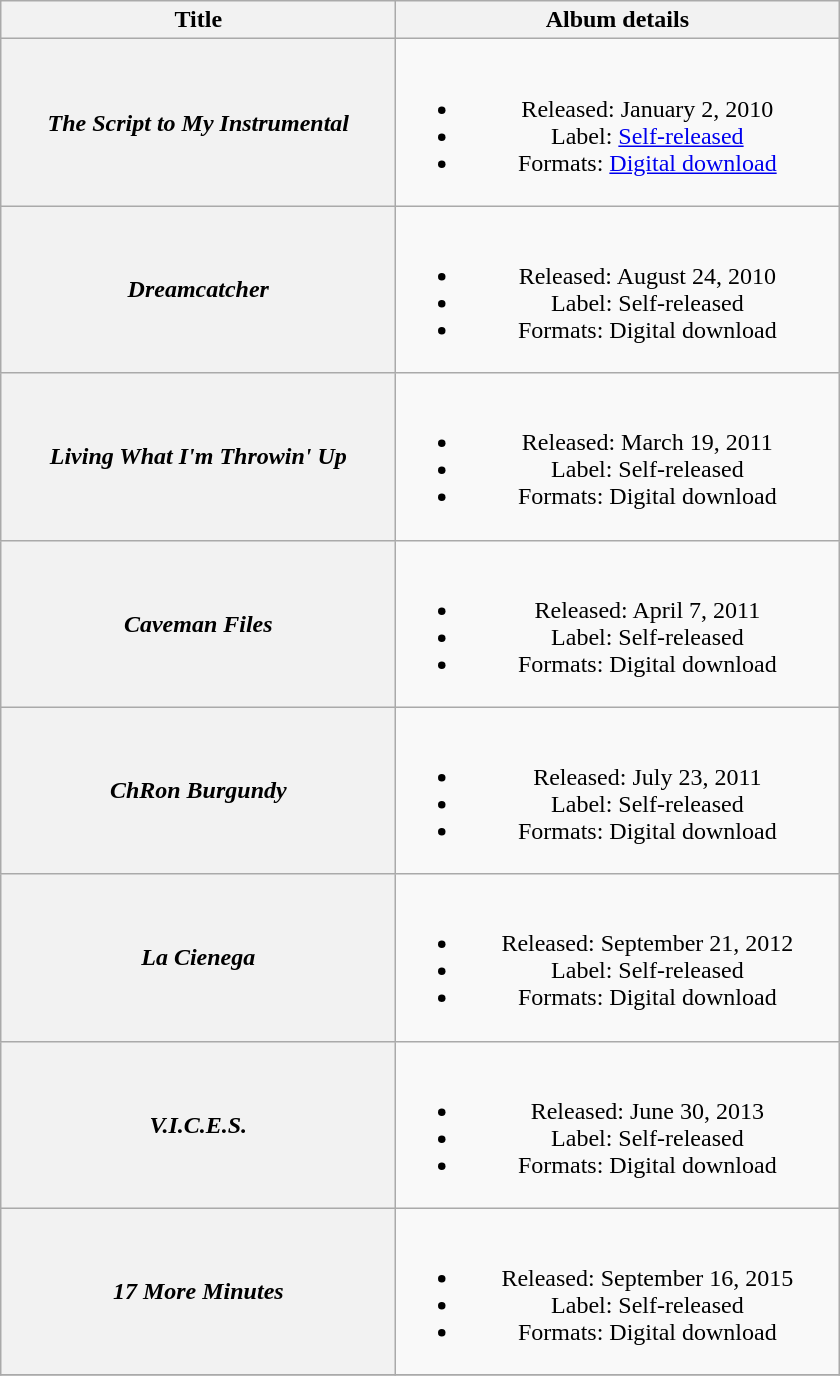<table class="wikitable plainrowheaders" style="text-align:center;">
<tr>
<th scope="col" style="width:16em;">Title</th>
<th scope="col" style="width:18em;">Album details</th>
</tr>
<tr>
<th scope="row"><em>The Script to My Instrumental</em></th>
<td><br><ul><li>Released: January 2, 2010</li><li>Label: <a href='#'>Self-released</a></li><li>Formats: <a href='#'>Digital download</a></li></ul></td>
</tr>
<tr>
<th scope="row"><em>Dreamcatcher</em></th>
<td><br><ul><li>Released: August 24, 2010</li><li>Label: Self-released</li><li>Formats: Digital download</li></ul></td>
</tr>
<tr>
<th scope="row"><em>Living What I'm Throwin' Up</em></th>
<td><br><ul><li>Released: March 19, 2011</li><li>Label: Self-released</li><li>Formats: Digital download</li></ul></td>
</tr>
<tr>
<th scope="row"><em>Caveman Files</em></th>
<td><br><ul><li>Released: April 7, 2011</li><li>Label: Self-released</li><li>Formats: Digital download</li></ul></td>
</tr>
<tr>
<th scope="row"><em>ChRon Burgundy</em></th>
<td><br><ul><li>Released: July 23, 2011</li><li>Label: Self-released</li><li>Formats: Digital download</li></ul></td>
</tr>
<tr>
<th scope="row"><em>La Cienega</em><br></th>
<td><br><ul><li>Released: September 21, 2012</li><li>Label: Self-released</li><li>Formats: Digital download</li></ul></td>
</tr>
<tr>
<th scope="row"><em>V.I.C.E.S.</em></th>
<td><br><ul><li>Released: June 30, 2013</li><li>Label: Self-released</li><li>Formats: Digital download</li></ul></td>
</tr>
<tr>
<th scope="row"><em>17 More Minutes</em></th>
<td><br><ul><li>Released: September 16, 2015</li><li>Label: Self-released</li><li>Formats: Digital download</li></ul></td>
</tr>
<tr>
</tr>
</table>
